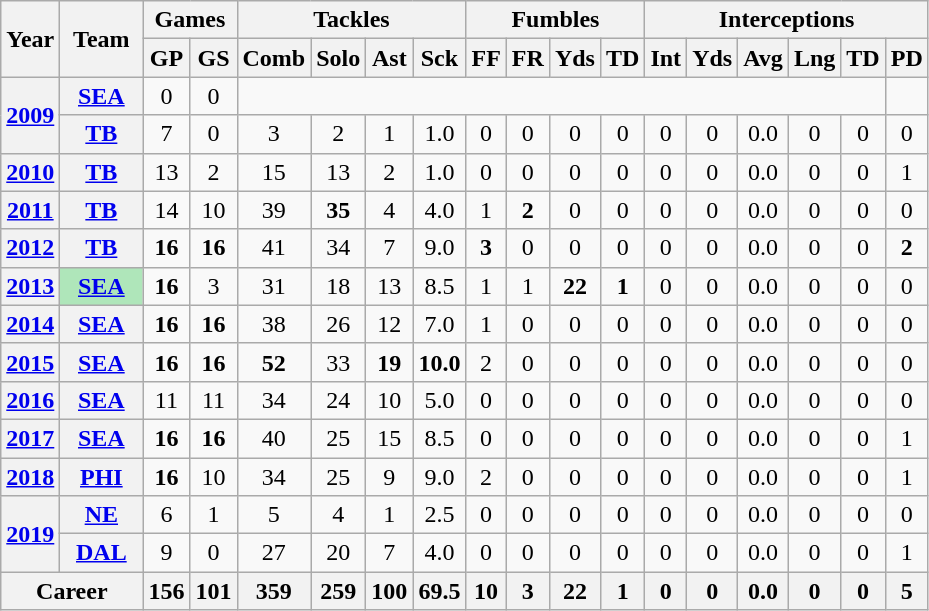<table class="wikitable" style="text-align: center;">
<tr>
<th rowspan="2">Year</th>
<th rowspan="2">Team</th>
<th colspan="2">Games</th>
<th colspan="4">Tackles</th>
<th colspan="4">Fumbles</th>
<th colspan="6">Interceptions</th>
</tr>
<tr>
<th>GP</th>
<th>GS</th>
<th>Comb</th>
<th>Solo</th>
<th>Ast</th>
<th>Sck</th>
<th>FF</th>
<th>FR</th>
<th>Yds</th>
<th>TD</th>
<th>Int</th>
<th>Yds</th>
<th>Avg</th>
<th>Lng</th>
<th>TD</th>
<th>PD</th>
</tr>
<tr>
<th rowspan="2"><a href='#'>2009</a></th>
<th><a href='#'>SEA</a></th>
<td>0</td>
<td>0</td>
<td colspan="13"></td>
</tr>
<tr>
<th><a href='#'>TB</a></th>
<td>7</td>
<td>0</td>
<td>3</td>
<td>2</td>
<td>1</td>
<td>1.0</td>
<td>0</td>
<td>0</td>
<td>0</td>
<td>0</td>
<td>0</td>
<td>0</td>
<td>0.0</td>
<td>0</td>
<td>0</td>
<td>0</td>
</tr>
<tr>
<th><a href='#'>2010</a></th>
<th><a href='#'>TB</a></th>
<td>13</td>
<td>2</td>
<td>15</td>
<td>13</td>
<td>2</td>
<td>1.0</td>
<td>0</td>
<td>0</td>
<td>0</td>
<td>0</td>
<td>0</td>
<td>0</td>
<td>0.0</td>
<td>0</td>
<td>0</td>
<td>1</td>
</tr>
<tr>
<th><a href='#'>2011</a></th>
<th><a href='#'>TB</a></th>
<td>14</td>
<td>10</td>
<td>39</td>
<td><strong>35</strong></td>
<td>4</td>
<td>4.0</td>
<td>1</td>
<td><strong>2</strong></td>
<td>0</td>
<td>0</td>
<td>0</td>
<td>0</td>
<td>0.0</td>
<td>0</td>
<td>0</td>
<td>0</td>
</tr>
<tr>
<th><a href='#'>2012</a></th>
<th><a href='#'>TB</a></th>
<td><strong>16</strong></td>
<td><strong>16</strong></td>
<td>41</td>
<td>34</td>
<td>7</td>
<td>9.0</td>
<td><strong>3</strong></td>
<td>0</td>
<td>0</td>
<td>0</td>
<td>0</td>
<td>0</td>
<td>0.0</td>
<td>0</td>
<td>0</td>
<td><strong>2</strong></td>
</tr>
<tr>
<th><a href='#'>2013</a></th>
<th style="background:#afe6ba; width:3em;"><a href='#'>SEA</a></th>
<td><strong>16</strong></td>
<td>3</td>
<td>31</td>
<td>18</td>
<td>13</td>
<td>8.5</td>
<td>1</td>
<td>1</td>
<td><strong>22</strong></td>
<td><strong>1</strong></td>
<td>0</td>
<td>0</td>
<td>0.0</td>
<td>0</td>
<td>0</td>
<td>0</td>
</tr>
<tr>
<th><a href='#'>2014</a></th>
<th><a href='#'>SEA</a></th>
<td><strong>16</strong></td>
<td><strong>16</strong></td>
<td>38</td>
<td>26</td>
<td>12</td>
<td>7.0</td>
<td>1</td>
<td>0</td>
<td>0</td>
<td>0</td>
<td>0</td>
<td>0</td>
<td>0.0</td>
<td>0</td>
<td>0</td>
<td>0</td>
</tr>
<tr>
<th><a href='#'>2015</a></th>
<th><a href='#'>SEA</a></th>
<td><strong>16</strong></td>
<td><strong>16</strong></td>
<td><strong>52</strong></td>
<td>33</td>
<td><strong>19</strong></td>
<td><strong>10.0</strong></td>
<td>2</td>
<td>0</td>
<td>0</td>
<td>0</td>
<td>0</td>
<td>0</td>
<td>0.0</td>
<td>0</td>
<td>0</td>
<td>0</td>
</tr>
<tr>
<th><a href='#'>2016</a></th>
<th><a href='#'>SEA</a></th>
<td>11</td>
<td>11</td>
<td>34</td>
<td>24</td>
<td>10</td>
<td>5.0</td>
<td>0</td>
<td>0</td>
<td>0</td>
<td>0</td>
<td>0</td>
<td>0</td>
<td>0.0</td>
<td>0</td>
<td>0</td>
<td>0</td>
</tr>
<tr>
<th><a href='#'>2017</a></th>
<th><a href='#'>SEA</a></th>
<td><strong>16</strong></td>
<td><strong>16</strong></td>
<td>40</td>
<td>25</td>
<td>15</td>
<td>8.5</td>
<td>0</td>
<td>0</td>
<td>0</td>
<td>0</td>
<td>0</td>
<td>0</td>
<td>0.0</td>
<td>0</td>
<td>0</td>
<td>1</td>
</tr>
<tr>
<th><a href='#'>2018</a></th>
<th><a href='#'>PHI</a></th>
<td><strong>16</strong></td>
<td>10</td>
<td>34</td>
<td>25</td>
<td>9</td>
<td>9.0</td>
<td>2</td>
<td>0</td>
<td>0</td>
<td>0</td>
<td>0</td>
<td>0</td>
<td>0.0</td>
<td>0</td>
<td>0</td>
<td>1</td>
</tr>
<tr>
<th rowspan="2"><a href='#'>2019</a></th>
<th><a href='#'>NE</a></th>
<td>6</td>
<td>1</td>
<td>5</td>
<td>4</td>
<td>1</td>
<td>2.5</td>
<td>0</td>
<td>0</td>
<td>0</td>
<td>0</td>
<td>0</td>
<td>0</td>
<td>0.0</td>
<td>0</td>
<td>0</td>
<td>0</td>
</tr>
<tr>
<th><a href='#'>DAL</a></th>
<td>9</td>
<td>0</td>
<td>27</td>
<td>20</td>
<td>7</td>
<td>4.0</td>
<td>0</td>
<td>0</td>
<td>0</td>
<td>0</td>
<td>0</td>
<td>0</td>
<td>0.0</td>
<td>0</td>
<td>0</td>
<td>1</td>
</tr>
<tr>
<th colspan="2">Career</th>
<th>156</th>
<th>101</th>
<th>359</th>
<th>259</th>
<th>100</th>
<th>69.5</th>
<th>10</th>
<th>3</th>
<th>22</th>
<th>1</th>
<th>0</th>
<th>0</th>
<th>0.0</th>
<th>0</th>
<th>0</th>
<th>5</th>
</tr>
</table>
